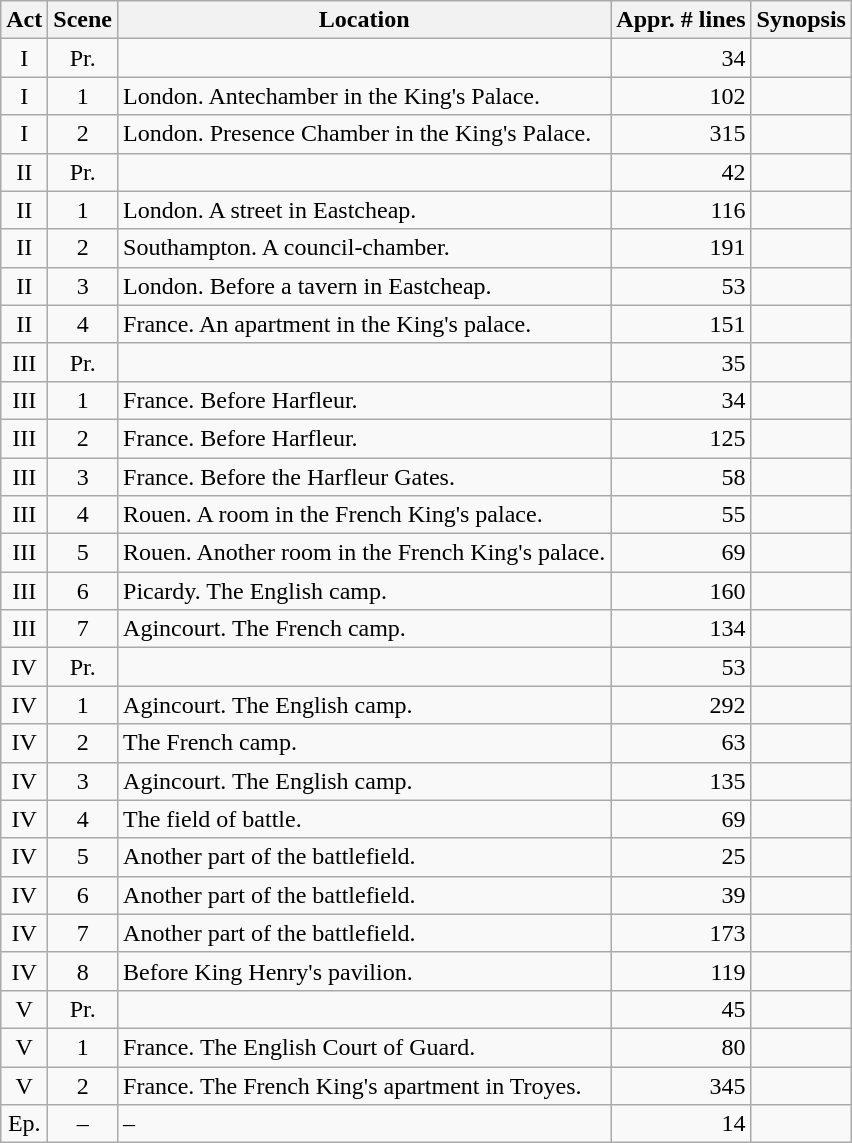<table class="wikitable">
<tr>
<th>Act</th>
<th data-sort-type="number">Scene</th>
<th>Location</th>
<th data-sort-type="number">Appr. # lines</th>
<th>Synopsis</th>
</tr>
<tr>
<td style="text-align:center;">I</td>
<td style="text-align:center;" data-sort-value="-1">Pr.</td>
<td></td>
<td style="text-align:right;">34</td>
<td></td>
</tr>
<tr>
<td style="text-align:center;">I</td>
<td style="text-align:center;">1</td>
<td>London. Antechamber in the King's Palace.</td>
<td style="text-align:right;">102</td>
<td></td>
</tr>
<tr>
<td style="text-align:center;">I</td>
<td style="text-align:center;">2</td>
<td>London. Presence Chamber in the King's Palace.</td>
<td style="text-align:right;">315</td>
<td></td>
</tr>
<tr>
<td style="text-align:center;">II</td>
<td style="text-align:center;" data-sort-value="-1">Pr.</td>
<td></td>
<td style="text-align:right;">42</td>
<td></td>
</tr>
<tr>
<td style="text-align:center;">II</td>
<td style="text-align:center;">1</td>
<td>London. A street in Eastcheap.</td>
<td style="text-align:right;">116</td>
<td></td>
</tr>
<tr>
<td style="text-align:center;">II</td>
<td style="text-align:center;">2</td>
<td>Southampton. A council-chamber.</td>
<td style="text-align:right;">191</td>
<td></td>
</tr>
<tr>
<td style="text-align:center;">II</td>
<td style="text-align:center;">3</td>
<td>London. Before a tavern in Eastcheap.</td>
<td style="text-align:right;">53</td>
<td></td>
</tr>
<tr>
<td style="text-align:center;">II</td>
<td style="text-align:center;">4</td>
<td>France. An apartment in the King's palace.</td>
<td style="text-align:right;">151</td>
<td></td>
</tr>
<tr>
<td style="text-align:center;">III</td>
<td style="text-align:center;" data-sort-value="-1">Pr.</td>
<td></td>
<td style="text-align:right;">35</td>
<td></td>
</tr>
<tr>
<td style="text-align:center;">III</td>
<td style="text-align:center;">1</td>
<td>France. Before Harfleur.</td>
<td style="text-align:right;">34</td>
<td></td>
</tr>
<tr>
<td style="text-align:center;">III</td>
<td style="text-align:center;">2</td>
<td>France. Before Harfleur.</td>
<td style="text-align:right;">125</td>
<td></td>
</tr>
<tr>
<td style="text-align:center;">III</td>
<td style="text-align:center;">3</td>
<td>France. Before the Harfleur Gates.</td>
<td style="text-align:right;">58</td>
<td></td>
</tr>
<tr>
<td style="text-align:center;">III</td>
<td style="text-align:center;">4</td>
<td>Rouen. A room in the French King's palace.</td>
<td style="text-align:right;">55</td>
<td></td>
</tr>
<tr>
<td style="text-align:center;">III</td>
<td style="text-align:center;">5</td>
<td>Rouen. Another room in the French King's palace.</td>
<td style="text-align:right;">69</td>
<td></td>
</tr>
<tr>
<td style="text-align:center;">III</td>
<td style="text-align:center;">6</td>
<td>Picardy. The English camp.</td>
<td style="text-align:right;">160</td>
<td></td>
</tr>
<tr>
<td style="text-align:center;">III</td>
<td style="text-align:center;">7</td>
<td>Agincourt. The French camp.</td>
<td style="text-align:right;">134</td>
<td></td>
</tr>
<tr>
<td style="text-align:center;">IV</td>
<td style="text-align:center;" data-sort-value="-1">Pr.</td>
<td></td>
<td style="text-align:right;">53</td>
<td></td>
</tr>
<tr>
<td style="text-align:center;">IV</td>
<td style="text-align:center;">1</td>
<td>Agincourt. The English camp.</td>
<td style="text-align:right;">292</td>
<td></td>
</tr>
<tr>
<td style="text-align:center;">IV</td>
<td style="text-align:center;">2</td>
<td>The French camp.</td>
<td style="text-align:right;">63</td>
<td></td>
</tr>
<tr>
<td style="text-align:center;">IV</td>
<td style="text-align:center;">3</td>
<td>Agincourt. The English camp.</td>
<td style="text-align:right;">135</td>
<td></td>
</tr>
<tr>
<td style="text-align:center;">IV</td>
<td style="text-align:center;">4</td>
<td>The field of battle.</td>
<td style="text-align:right;">69</td>
<td></td>
</tr>
<tr>
<td style="text-align:center;">IV</td>
<td style="text-align:center;">5</td>
<td>Another part of the battlefield.</td>
<td style="text-align:right;">25</td>
<td></td>
</tr>
<tr>
<td style="text-align:center;">IV</td>
<td style="text-align:center;">6</td>
<td>Another part of the battlefield.</td>
<td style="text-align:right;">39</td>
<td></td>
</tr>
<tr>
<td style="text-align:center;">IV</td>
<td style="text-align:center;">7</td>
<td>Another part of the battlefield.</td>
<td style="text-align:right;">173</td>
<td></td>
</tr>
<tr>
<td style="text-align:center;">IV</td>
<td style="text-align:center;">8</td>
<td>Before King Henry's pavilion.</td>
<td style="text-align:right;">119</td>
<td></td>
</tr>
<tr>
<td style="text-align:center;">V</td>
<td style="text-align:center;" data-sort-value="-1">Pr.</td>
<td></td>
<td style="text-align:right;">45</td>
<td></td>
</tr>
<tr>
<td style="text-align:center;">V</td>
<td style="text-align:center;">1</td>
<td>France. The English Court of Guard.</td>
<td style="text-align:right;">80</td>
<td></td>
</tr>
<tr>
<td style="text-align:center;">V</td>
<td style="text-align:center;">2</td>
<td>France. The French King's apartment in Troyes.</td>
<td style="text-align:right;">345</td>
<td></td>
</tr>
<tr>
<td style="text-align:center;" data-sort-value="zzz Ep.">Ep.</td>
<td style="text-align:center;" data-sort-value="1000">–</td>
<td>–</td>
<td style="text-align:right;">14</td>
<td></td>
</tr>
</table>
